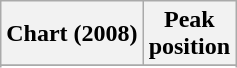<table class="wikitable sortable">
<tr>
<th align="left">Chart (2008)</th>
<th style="text-align:center;">Peak<br>position</th>
</tr>
<tr>
</tr>
<tr>
</tr>
<tr>
</tr>
</table>
